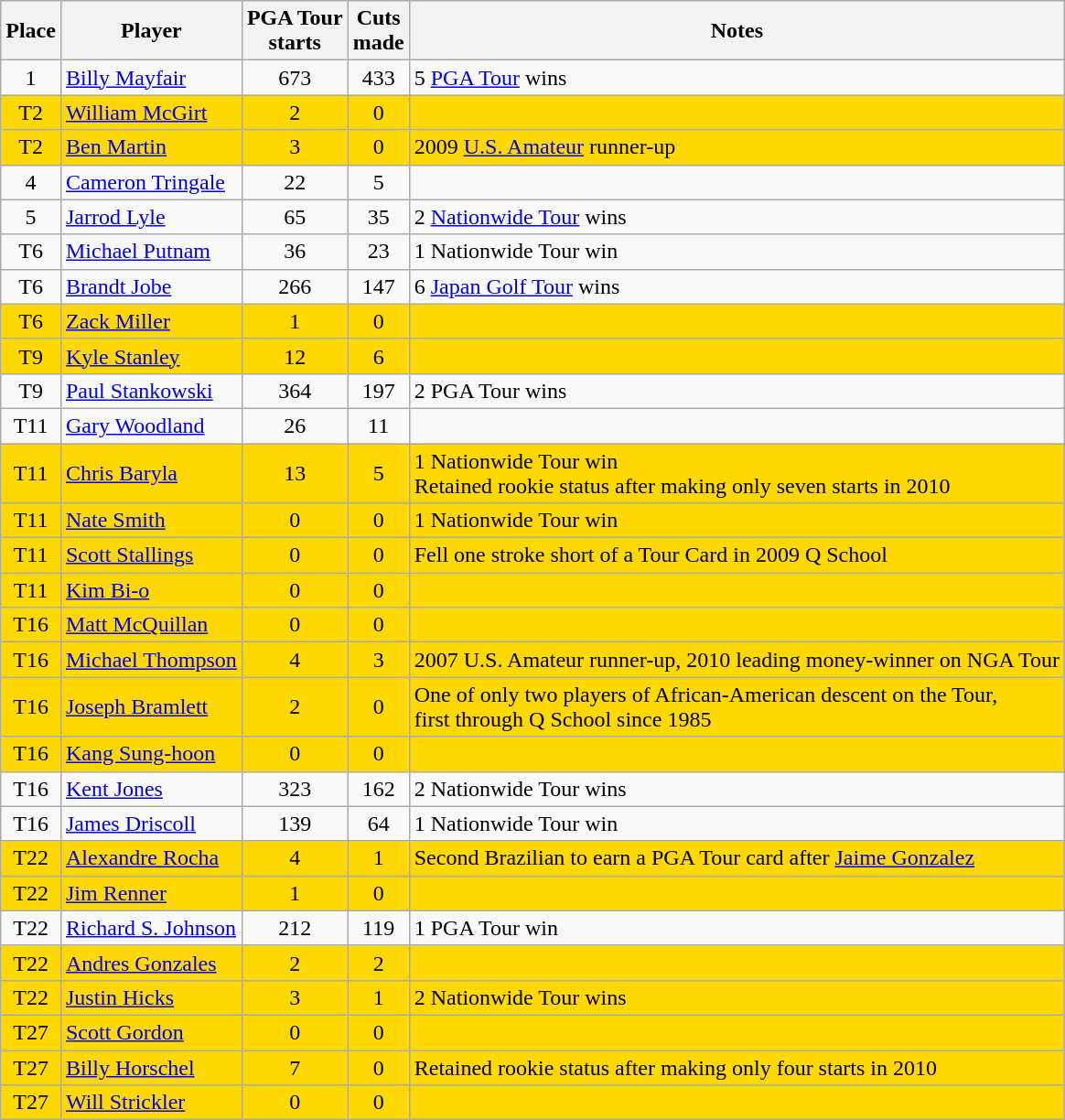<table class="sortable wikitable" style="text-align:center">
<tr>
<th>Place</th>
<th>Player</th>
<th>PGA Tour<br>starts</th>
<th>Cuts<br>made</th>
<th>Notes</th>
</tr>
<tr>
<td>1</td>
<td align=left> <a href='#'>Billy Mayfair</a></td>
<td>673</td>
<td>433</td>
<td align=left>5 <a href='#'>PGA Tour</a> wins</td>
</tr>
<tr style="background:#FFD800;">
<td>T2</td>
<td align=left> <a href='#'>William McGirt</a></td>
<td>2</td>
<td>0</td>
<td align=left></td>
</tr>
<tr style="background:#FFD800;">
<td>T2</td>
<td align=left> <a href='#'>Ben Martin</a></td>
<td>3</td>
<td>0</td>
<td align=left>2009 <a href='#'>U.S. Amateur</a> runner-up</td>
</tr>
<tr>
<td>4</td>
<td align=left> <a href='#'>Cameron Tringale</a></td>
<td>22</td>
<td>5</td>
<td align=left></td>
</tr>
<tr>
<td>5</td>
<td align=left> <a href='#'>Jarrod Lyle</a></td>
<td>65</td>
<td>35</td>
<td align=left>2 <a href='#'>Nationwide Tour</a> wins</td>
</tr>
<tr>
<td>T6</td>
<td align=left> <a href='#'>Michael Putnam</a></td>
<td>36</td>
<td>23</td>
<td align=left>1 Nationwide Tour win</td>
</tr>
<tr>
<td>T6</td>
<td align=left> <a href='#'>Brandt Jobe</a></td>
<td>266</td>
<td>147</td>
<td align=left>6 <a href='#'>Japan Golf Tour</a> wins</td>
</tr>
<tr style="background:#FFD800;">
<td>T6</td>
<td align=left> <a href='#'>Zack Miller</a></td>
<td>1</td>
<td>0</td>
<td align=left></td>
</tr>
<tr style="background:#FFD800;">
<td>T9</td>
<td align=left> <a href='#'>Kyle Stanley</a></td>
<td>12</td>
<td>6</td>
<td align=left></td>
</tr>
<tr>
<td>T9</td>
<td align=left> <a href='#'>Paul Stankowski</a></td>
<td>364</td>
<td>197</td>
<td align=left>2 PGA Tour wins</td>
</tr>
<tr>
<td>T11</td>
<td align=left> <a href='#'>Gary Woodland</a></td>
<td>26</td>
<td>11</td>
<td align=left></td>
</tr>
<tr style="background:#FFD800;">
<td>T11</td>
<td align=left> <a href='#'>Chris Baryla</a></td>
<td>13</td>
<td>5</td>
<td align=left>1 Nationwide Tour win<br>Retained rookie status after making only seven starts in 2010</td>
</tr>
<tr style="background:#FFD800;">
<td>T11</td>
<td align=left> <a href='#'>Nate Smith</a></td>
<td>0</td>
<td>0</td>
<td align=left>1 Nationwide Tour win</td>
</tr>
<tr style="background:#FFD800;">
<td>T11</td>
<td align=left> <a href='#'>Scott Stallings</a></td>
<td>0</td>
<td>0</td>
<td align=left>Fell one stroke short of a Tour Card in 2009 Q School</td>
</tr>
<tr style="background:#FFD800;">
<td>T11</td>
<td align=left> <a href='#'>Kim Bi-o</a></td>
<td>0</td>
<td>0</td>
<td align=left></td>
</tr>
<tr style="background:#FFD800;">
<td>T16</td>
<td align=left> <a href='#'>Matt McQuillan</a></td>
<td>0</td>
<td>0</td>
<td align=left></td>
</tr>
<tr style="background:#FFD800;">
<td>T16</td>
<td align=left> <a href='#'>Michael Thompson</a></td>
<td>4</td>
<td>3</td>
<td align=left>2007 U.S. Amateur runner-up, 2010 leading money-winner on NGA Tour</td>
</tr>
<tr style="background:#FFD800;">
<td>T16</td>
<td align=left> <a href='#'>Joseph Bramlett</a></td>
<td>2</td>
<td>0</td>
<td align=left>One of only two players of African-American descent on the Tour,<br>first through Q School since 1985</td>
</tr>
<tr style="background:#FFD800;">
<td>T16</td>
<td align=left> <a href='#'>Kang Sung-hoon</a></td>
<td>0</td>
<td>0</td>
<td align=left></td>
</tr>
<tr>
<td>T16</td>
<td align=left> <a href='#'>Kent Jones</a></td>
<td>323</td>
<td>162</td>
<td align=left>2 Nationwide Tour wins</td>
</tr>
<tr>
<td>T16</td>
<td align=left> <a href='#'>James Driscoll</a></td>
<td>139</td>
<td>64</td>
<td align=left>1 Nationwide Tour win</td>
</tr>
<tr style="background:#FFD800;">
<td>T22</td>
<td align=left> <a href='#'>Alexandre Rocha</a></td>
<td>4</td>
<td>1</td>
<td align=left>Second Brazilian to earn a PGA Tour card after <a href='#'>Jaime Gonzalez</a></td>
</tr>
<tr style="background:#FFD800;">
<td>T22</td>
<td align=left> <a href='#'>Jim Renner</a></td>
<td>1</td>
<td>0</td>
<td align=left></td>
</tr>
<tr>
<td>T22</td>
<td align=left> <a href='#'>Richard S. Johnson</a></td>
<td>212</td>
<td>119</td>
<td align=left>1 PGA Tour win</td>
</tr>
<tr style="background:#FFD800;">
<td>T22</td>
<td align=left> <a href='#'>Andres Gonzales</a></td>
<td>2</td>
<td>2</td>
<td align=left></td>
</tr>
<tr style="background:#FFD800;">
<td>T22</td>
<td align=left> <a href='#'>Justin Hicks</a></td>
<td>3</td>
<td>1</td>
<td align=left>2 Nationwide Tour wins</td>
</tr>
<tr style="background:#FFD800;">
<td>T27</td>
<td align=left> <a href='#'>Scott Gordon</a></td>
<td>0</td>
<td>0</td>
<td align=left></td>
</tr>
<tr style="background:#FFD800;">
<td>T27</td>
<td align=left> <a href='#'>Billy Horschel</a></td>
<td>7</td>
<td>0</td>
<td align=left>Retained rookie status after making only four starts in 2010</td>
</tr>
<tr style="background:#FFD800;">
<td>T27</td>
<td align=left> <a href='#'>Will Strickler</a></td>
<td>0</td>
<td>0</td>
<td align=left></td>
</tr>
</table>
